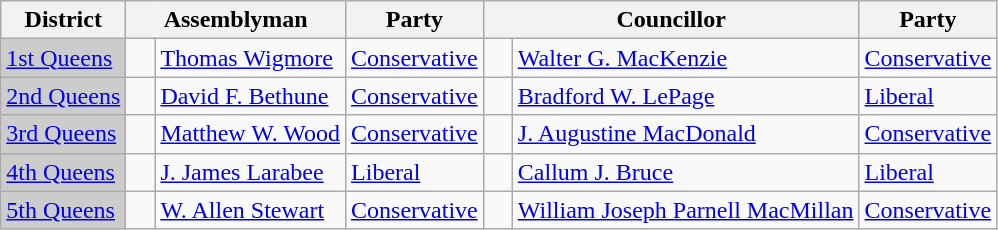<table class="wikitable">
<tr>
<th>District</th>
<th colspan="2">Assemblyman</th>
<th>Party</th>
<th colspan="2">Councillor</th>
<th>Party</th>
</tr>
<tr>
<td bgcolor="CCCCCC"><a href='#'>1st Queens</a></td>
<td>   </td>
<td><a href='#'>Thomas Wigmore</a></td>
<td><a href='#'>Conservative</a></td>
<td>   </td>
<td><a href='#'>Walter G. MacKenzie</a></td>
<td><a href='#'>Conservative</a></td>
</tr>
<tr>
<td bgcolor="CCCCCC"><a href='#'>2nd Queens</a></td>
<td>   </td>
<td><a href='#'>David F. Bethune</a></td>
<td><a href='#'>Conservative</a></td>
<td>   </td>
<td><a href='#'>Bradford W. LePage</a></td>
<td><a href='#'>Liberal</a></td>
</tr>
<tr>
<td bgcolor="CCCCCC"><a href='#'>3rd Queens</a></td>
<td>   </td>
<td><a href='#'>Matthew W. Wood</a></td>
<td><a href='#'>Conservative</a></td>
<td>   </td>
<td><a href='#'>J. Augustine MacDonald</a></td>
<td><a href='#'>Conservative</a></td>
</tr>
<tr>
<td bgcolor="CCCCCC"><a href='#'>4th Queens</a></td>
<td>   </td>
<td><a href='#'>J. James Larabee</a></td>
<td><a href='#'>Liberal</a></td>
<td>   </td>
<td><a href='#'>Callum J. Bruce</a></td>
<td><a href='#'>Liberal</a></td>
</tr>
<tr>
<td bgcolor="CCCCCC"><a href='#'>5th Queens</a></td>
<td>   </td>
<td><a href='#'>W. Allen Stewart</a></td>
<td><a href='#'>Conservative</a></td>
<td>   </td>
<td><a href='#'>William Joseph Parnell MacMillan</a></td>
<td><a href='#'>Conservative</a></td>
</tr>
</table>
